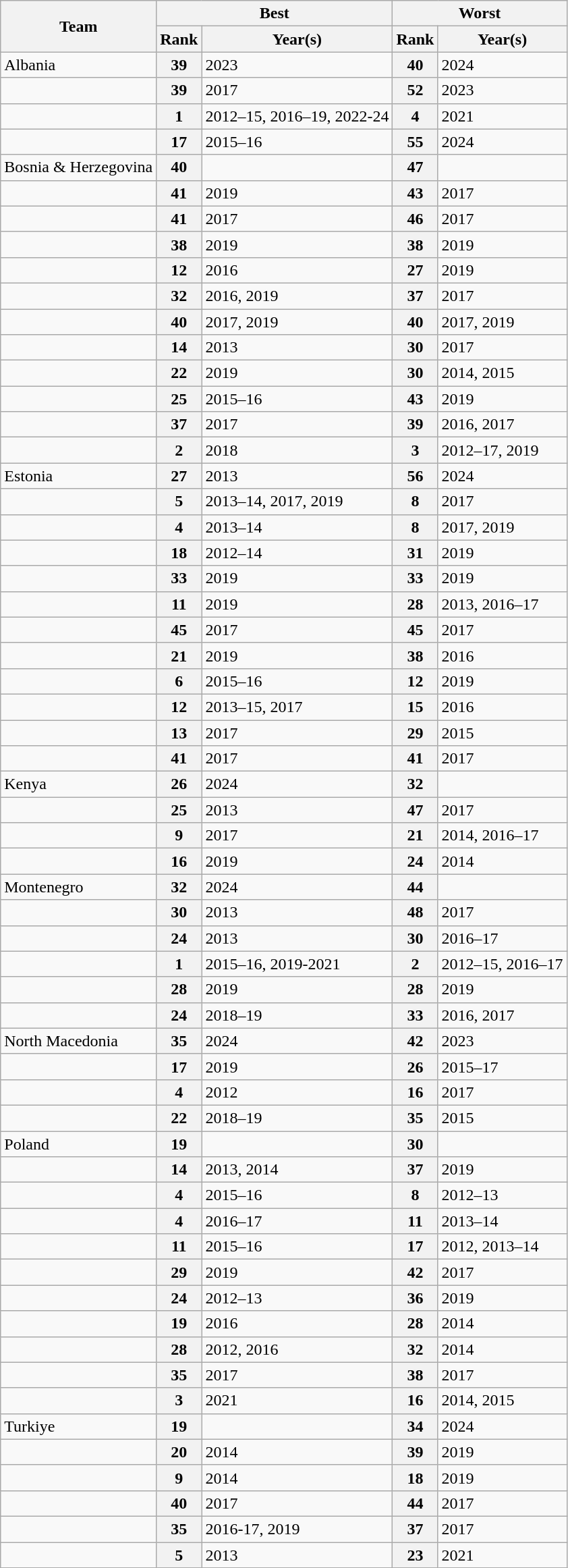<table class="wikitable sortable">
<tr>
<th rowspan="2">Team</th>
<th colspan="2">Best</th>
<th colspan="2">Worst</th>
</tr>
<tr>
<th>Rank</th>
<th>Year(s)</th>
<th>Rank</th>
<th>Year(s)</th>
</tr>
<tr>
<td>Albania</td>
<th>39</th>
<td>2023</td>
<th>40</th>
<td>2024</td>
</tr>
<tr>
<td></td>
<th>39</th>
<td>2017</td>
<th>52</th>
<td>2023</td>
</tr>
<tr>
<td></td>
<th>1</th>
<td>2012–15, 2016–19, 2022-24</td>
<th>4</th>
<td>2021</td>
</tr>
<tr>
<td></td>
<th>17</th>
<td>2015–16</td>
<th>55</th>
<td>2024</td>
</tr>
<tr>
<td>Bosnia & Herzegovina</td>
<th>40</th>
<td></td>
<th>47</th>
<td></td>
</tr>
<tr>
<td></td>
<th>41</th>
<td>2019</td>
<th>43</th>
<td>2017</td>
</tr>
<tr>
<td></td>
<th>41</th>
<td>2017</td>
<th>46</th>
<td>2017</td>
</tr>
<tr>
<td></td>
<th>38</th>
<td>2019</td>
<th>38</th>
<td>2019</td>
</tr>
<tr>
<td></td>
<th>12</th>
<td>2016</td>
<th>27</th>
<td>2019</td>
</tr>
<tr>
<td></td>
<th>32</th>
<td>2016, 2019</td>
<th>37</th>
<td>2017</td>
</tr>
<tr>
<td></td>
<th>40</th>
<td>2017, 2019</td>
<th>40</th>
<td>2017, 2019</td>
</tr>
<tr>
<td></td>
<th>14</th>
<td>2013</td>
<th>30</th>
<td>2017</td>
</tr>
<tr>
<td></td>
<th>22</th>
<td>2019</td>
<th>30</th>
<td>2014, 2015</td>
</tr>
<tr>
<td></td>
<th>25</th>
<td>2015–16</td>
<th>43</th>
<td>2019</td>
</tr>
<tr>
<td></td>
<th>37</th>
<td>2017</td>
<th>39</th>
<td>2016, 2017</td>
</tr>
<tr>
<td></td>
<th>2</th>
<td>2018</td>
<th>3</th>
<td>2012–17, 2019</td>
</tr>
<tr>
<td>Estonia</td>
<th>27</th>
<td>2013</td>
<th>56</th>
<td>2024</td>
</tr>
<tr>
<td></td>
<th>5</th>
<td>2013–14, 2017, 2019</td>
<th>8</th>
<td>2017</td>
</tr>
<tr>
<td></td>
<th>4</th>
<td>2013–14</td>
<th>8</th>
<td>2017, 2019</td>
</tr>
<tr>
<td></td>
<th>18</th>
<td>2012–14</td>
<th>31</th>
<td>2019</td>
</tr>
<tr>
<td></td>
<th>33</th>
<td>2019</td>
<th>33</th>
<td>2019</td>
</tr>
<tr>
<td></td>
<th>11</th>
<td>2019</td>
<th>28</th>
<td>2013, 2016–17</td>
</tr>
<tr>
<td></td>
<th>45</th>
<td>2017</td>
<th>45</th>
<td>2017</td>
</tr>
<tr>
<td></td>
<th>21</th>
<td>2019</td>
<th>38</th>
<td>2016</td>
</tr>
<tr>
<td></td>
<th>6</th>
<td>2015–16</td>
<th>12</th>
<td>2019</td>
</tr>
<tr>
<td></td>
<th>12</th>
<td>2013–15, 2017</td>
<th>15</th>
<td>2016</td>
</tr>
<tr>
<td></td>
<th>13</th>
<td>2017</td>
<th>29</th>
<td>2015</td>
</tr>
<tr>
<td></td>
<th>41</th>
<td>2017</td>
<th>41</th>
<td>2017</td>
</tr>
<tr>
<td>Kenya</td>
<th>26</th>
<td>2024</td>
<th>32</th>
<td></td>
</tr>
<tr>
<td></td>
<th>25</th>
<td>2013</td>
<th>47</th>
<td>2017</td>
</tr>
<tr>
<td></td>
<th>9</th>
<td>2017</td>
<th>21</th>
<td>2014, 2016–17</td>
</tr>
<tr>
<td></td>
<th>16</th>
<td>2019</td>
<th>24</th>
<td>2014</td>
</tr>
<tr>
<td>Montenegro</td>
<th>32</th>
<td>2024</td>
<th>44</th>
<td></td>
</tr>
<tr>
<td></td>
<th>30</th>
<td>2013</td>
<th>48</th>
<td>2017</td>
</tr>
<tr>
<td></td>
<th>24</th>
<td>2013</td>
<th>30</th>
<td>2016–17</td>
</tr>
<tr>
<td></td>
<th>1</th>
<td>2015–16, 2019-2021</td>
<th>2</th>
<td>2012–15, 2016–17</td>
</tr>
<tr>
<td></td>
<th>28</th>
<td>2019</td>
<th>28</th>
<td>2019</td>
</tr>
<tr>
<td></td>
<th>24</th>
<td>2018–19</td>
<th>33</th>
<td>2016, 2017</td>
</tr>
<tr>
<td>North Macedonia</td>
<th>35</th>
<td>2024</td>
<th>42</th>
<td>2023</td>
</tr>
<tr>
<td></td>
<th>17</th>
<td>2019</td>
<th>26</th>
<td>2015–17</td>
</tr>
<tr>
<td></td>
<th>4</th>
<td>2012</td>
<th>16</th>
<td>2017</td>
</tr>
<tr>
<td></td>
<th>22</th>
<td>2018–19</td>
<th>35</th>
<td>2015</td>
</tr>
<tr>
<td>Poland</td>
<th>19</th>
<td></td>
<th>30</th>
<td></td>
</tr>
<tr>
<td></td>
<th>14</th>
<td>2013, 2014</td>
<th>37</th>
<td>2019</td>
</tr>
<tr>
<td></td>
<th>4</th>
<td>2015–16</td>
<th>8</th>
<td>2012–13</td>
</tr>
<tr>
<td></td>
<th>4</th>
<td>2016–17</td>
<th>11</th>
<td>2013–14</td>
</tr>
<tr>
<td></td>
<th>11</th>
<td>2015–16</td>
<th>17</th>
<td>2012, 2013–14</td>
</tr>
<tr>
<td></td>
<th>29</th>
<td>2019</td>
<th>42</th>
<td>2017</td>
</tr>
<tr>
<td></td>
<th>24</th>
<td>2012–13</td>
<th>36</th>
<td>2019</td>
</tr>
<tr>
<td></td>
<th>19</th>
<td>2016</td>
<th>28</th>
<td>2014</td>
</tr>
<tr>
<td></td>
<th>28</th>
<td>2012, 2016</td>
<th>32</th>
<td>2014</td>
</tr>
<tr>
<td></td>
<th>35</th>
<td>2017</td>
<th>38</th>
<td>2017</td>
</tr>
<tr>
<td></td>
<th>3</th>
<td>2021</td>
<th>16</th>
<td>2014, 2015</td>
</tr>
<tr>
<td>Turkiye</td>
<th>19</th>
<td></td>
<th>34</th>
<td>2024</td>
</tr>
<tr>
<td></td>
<th>20</th>
<td>2014</td>
<th>39</th>
<td>2019</td>
</tr>
<tr>
<td></td>
<th>9</th>
<td>2014</td>
<th>18</th>
<td>2019</td>
</tr>
<tr>
<td></td>
<th>40</th>
<td>2017</td>
<th>44</th>
<td>2017</td>
</tr>
<tr>
<td></td>
<th>35</th>
<td>2016-17, 2019</td>
<th>37</th>
<td>2017</td>
</tr>
<tr>
<td></td>
<th>5</th>
<td>2013</td>
<th>23</th>
<td>2021</td>
</tr>
</table>
